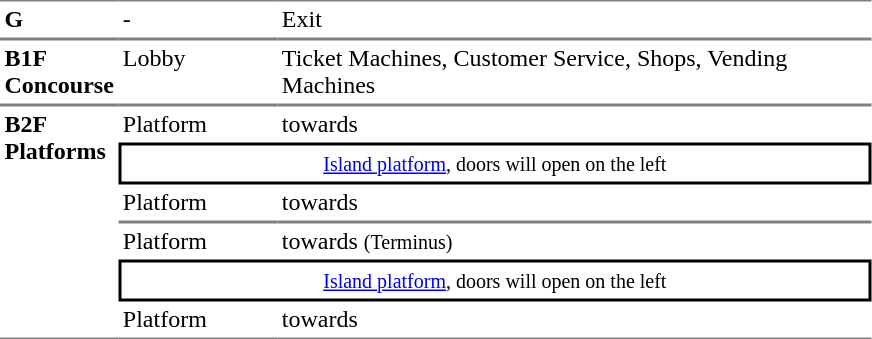<table border=0 cellspacing=0 cellpadding=3>
<tr>
<td style="border-top:solid 1px gray;border-bottom:solid 1px gray" width=50 valign=top><strong>G</strong></td>
<td style="border-top:solid 1px gray;border-bottom:solid 1px gray;" width=100 valign=top>-</td>
<td style="border-top:solid 1px gray;border-bottom:solid 1px gray;" width=390 valign=top>Exit</td>
</tr>
<tr>
<td style="border-bottom:solid 1px gray; border-top:solid 1px gray;" valign=top width=50><strong>B1F<br>Concourse</strong></td>
<td style="border-bottom:solid 1px gray; border-top:solid 1px gray;" valign=top width=100>Lobby</td>
<td style="border-bottom:solid 1px gray; border-top:solid 1px gray;" valign=top width=390>Ticket Machines, Customer Service, Shops, Vending Machines</td>
</tr>
<tr>
<td style="border-top:solid 1px gray;border-bottom:solid 1px gray" rowspan=6 valign=top><strong>B2F<br>Platforms</strong></td>
<td style="border-top:solid 1px gray" valign=top>Platform</td>
<td style="border-top:solid 1px gray" valign=top>  towards  </td>
</tr>
<tr>
<td style="border-right:solid 2px black;border-left:solid 2px black;border-top:solid 2px black;border-bottom:solid 2px black;text-align:center;" colspan=2><small><a href='#'>Island platform</a>, doors will open on the left</small></td>
</tr>
<tr>
<td style="border-bottom:solid 1px gray" valign=top>Platform</td>
<td style="border-bottom:solid 1px gray" valign=top>  towards   </td>
</tr>
<tr>
<td style="border-top:solid 1px gray" valign=top>Platform</td>
<td style="border-top:solid 1px gray" valign=top>  towards  <small>(Terminus)</small></td>
</tr>
<tr>
<td style="border-right:solid 2px black;border-left:solid 2px black;border-top:solid 2px black;border-bottom:solid 2px black;text-align:center;" colspan=2><small><a href='#'>Island platform</a>, doors will open on the left</small></td>
</tr>
<tr>
<td style="border-bottom:solid 1px gray" valign=top>Platform</td>
<td style="border-bottom:solid 1px gray" valign=top>  towards   </td>
</tr>
</table>
